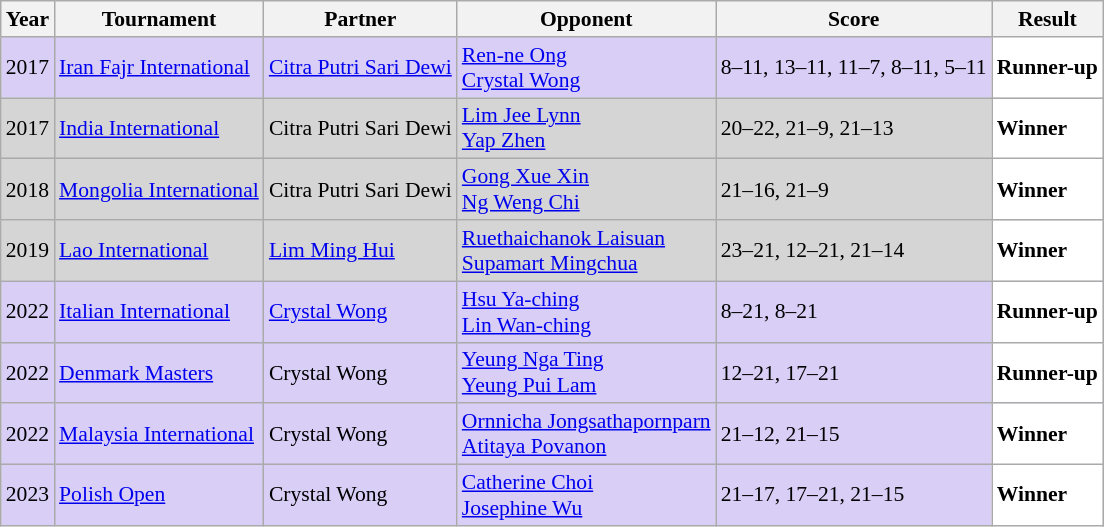<table class="sortable wikitable" style="font-size: 90%;">
<tr>
<th>Year</th>
<th>Tournament</th>
<th>Partner</th>
<th>Opponent</th>
<th>Score</th>
<th>Result</th>
</tr>
<tr style="background:#D8CEF6">
<td align="center">2017</td>
<td align="left"><a href='#'>Iran Fajr International</a></td>
<td align="left"> <a href='#'>Citra Putri Sari Dewi</a></td>
<td align="left"> <a href='#'>Ren-ne Ong</a><br> <a href='#'>Crystal Wong</a></td>
<td align="left">8–11, 13–11, 11–7, 8–11, 5–11</td>
<td style="text-align:left; background:white"> <strong>Runner-up</strong></td>
</tr>
<tr style="background:#D5D5D5">
<td align="center">2017</td>
<td align="left"><a href='#'>India International</a></td>
<td align="left"> Citra Putri Sari Dewi</td>
<td align="left"> <a href='#'>Lim Jee Lynn</a><br> <a href='#'>Yap Zhen</a></td>
<td align="left">20–22, 21–9, 21–13</td>
<td style="text-align:left; background:white"> <strong>Winner</strong></td>
</tr>
<tr style="background:#D5D5D5">
<td align="center">2018</td>
<td align="left"><a href='#'>Mongolia International</a></td>
<td align="left"> Citra Putri Sari Dewi</td>
<td align="left"> <a href='#'>Gong Xue Xin</a><br> <a href='#'>Ng Weng Chi</a></td>
<td align="left">21–16, 21–9</td>
<td style="text-align:left; background:white"> <strong>Winner</strong></td>
</tr>
<tr style="background:#D5D5D5">
<td align="center">2019</td>
<td align="left"><a href='#'>Lao International</a></td>
<td align="left"> <a href='#'>Lim Ming Hui</a></td>
<td align="left"> <a href='#'>Ruethaichanok Laisuan</a><br> <a href='#'>Supamart Mingchua</a></td>
<td align="left">23–21, 12–21, 21–14</td>
<td style="text-align:left; background:white"> <strong>Winner</strong></td>
</tr>
<tr style="background:#D8CEF6">
<td align="center">2022</td>
<td align="left"><a href='#'>Italian International</a></td>
<td align="left"> <a href='#'>Crystal Wong</a></td>
<td align="left"> <a href='#'>Hsu Ya-ching</a><br> <a href='#'>Lin Wan-ching</a></td>
<td align="left">8–21, 8–21</td>
<td style="text-align:left; background:white"> <strong>Runner-up</strong></td>
</tr>
<tr style="background:#D8CEF6">
<td align="center">2022</td>
<td align="left"><a href='#'>Denmark Masters</a></td>
<td align="left"> Crystal Wong</td>
<td align="left"> <a href='#'>Yeung Nga Ting</a><br> <a href='#'>Yeung Pui Lam</a></td>
<td align="left">12–21, 17–21</td>
<td style="text-align:left; background:white"> <strong>Runner-up</strong></td>
</tr>
<tr style="background:#D8CEF6">
<td align="center">2022</td>
<td align="left"><a href='#'>Malaysia International</a></td>
<td align="left"> Crystal Wong</td>
<td align="left"> <a href='#'>Ornnicha Jongsathapornparn</a><br> <a href='#'>Atitaya Povanon</a></td>
<td align="left">21–12, 21–15</td>
<td style="text-align:left; background:white"> <strong>Winner</strong></td>
</tr>
<tr style="background:#D8CEF6">
<td align="center">2023</td>
<td align="left"><a href='#'>Polish Open</a></td>
<td align="left"> Crystal Wong</td>
<td align="left"> <a href='#'>Catherine Choi</a><br> <a href='#'>Josephine Wu</a></td>
<td align="left">21–17, 17–21, 21–15</td>
<td style="text-align:left; background:white"> <strong>Winner</strong></td>
</tr>
</table>
